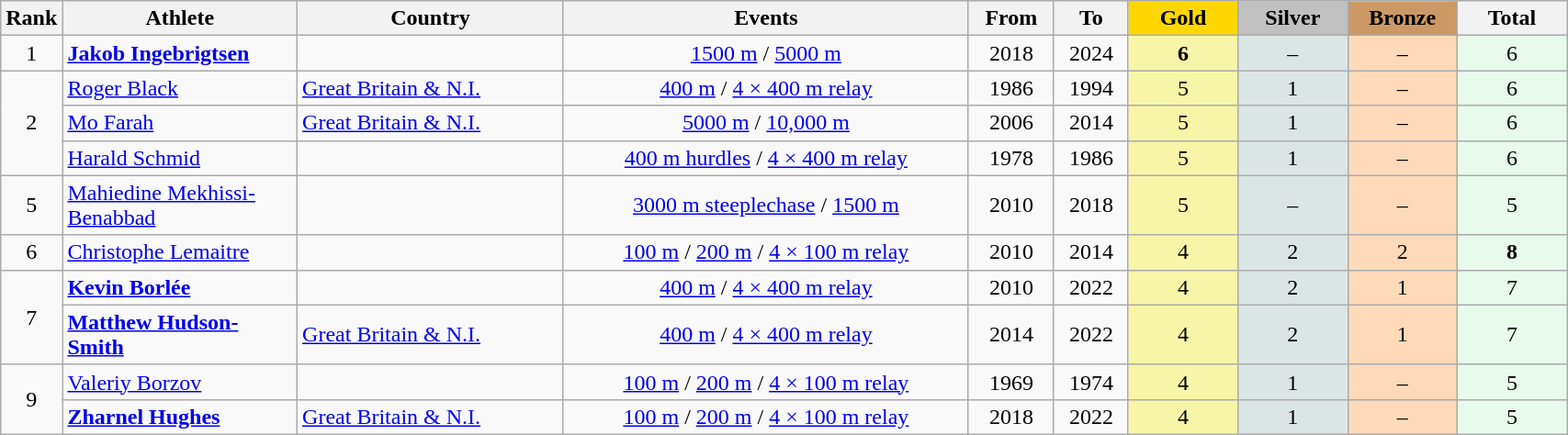<table class="wikitable plainrowheaders" width=90% style="text-align:center">
<tr style="background-color:#EDEDED;">
<th class="hintergrundfarbe5" style="width:1em">Rank</th>
<th class="hintergrundfarbe5" style="width:15%">Athlete</th>
<th class="hintergrundfarbe5" style="width:17%">Country</th>
<th class="hintergrundfarbe5">Events</th>
<th class="hintergrundfarbe5">From</th>
<th class="hintergrundfarbe5">To</th>
<th style="background:    gold; width:7%">Gold</th>
<th style="background:  silver; width:7%">Silver</th>
<th style="background: #CC9966; width:7%">Bronze</th>
<th class="hintergrundfarbe5" style="width:7%">Total</th>
</tr>
<tr>
<td>1</td>
<td align="left"><strong><a href='#'>Jakob Ingebrigtsen</a></strong></td>
<td align="left"></td>
<td><a href='#'>1500 m</a> / <a href='#'>5000 m</a></td>
<td>2018</td>
<td>2024</td>
<td bgcolor="#F7F6A8"><strong>6</strong></td>
<td bgcolor="#DCE5E5">–</td>
<td bgcolor="#FFDAB9">–</td>
<td bgcolor="#E7FAEC">6</td>
</tr>
<tr align="center">
<td rowspan="3">2</td>
<td align="left"><a href='#'>Roger Black</a></td>
<td align="left"> <a href='#'>Great Britain & N.I.</a></td>
<td><a href='#'>400 m</a> / <a href='#'>4 × 400 m relay</a></td>
<td>1986</td>
<td>1994</td>
<td bgcolor="#F7F6A8">5</td>
<td bgcolor="#DCE5E5">1</td>
<td bgcolor="#FFDAB9">–</td>
<td bgcolor="#E7FAEC">6</td>
</tr>
<tr align="center">
<td align="left"><a href='#'>Mo Farah</a></td>
<td align="left"> <a href='#'>Great Britain & N.I.</a></td>
<td><a href='#'>5000 m</a> / <a href='#'>10,000 m</a></td>
<td>2006</td>
<td>2014</td>
<td bgcolor="#F7F6A8">5</td>
<td bgcolor="#DCE5E5">1</td>
<td bgcolor="#FFDAB9">–</td>
<td bgcolor="#E7FAEC">6</td>
</tr>
<tr align="center">
<td align="left"><a href='#'>Harald Schmid</a></td>
<td align="left"></td>
<td><a href='#'>400 m hurdles</a> / <a href='#'>4 × 400 m relay</a></td>
<td>1978</td>
<td>1986</td>
<td bgcolor="#F7F6A8">5</td>
<td bgcolor="#DCE5E5">1</td>
<td bgcolor="#FFDAB9">–</td>
<td bgcolor="#E7FAEC">6</td>
</tr>
<tr align="center">
<td>5</td>
<td align="left"><a href='#'>Mahiedine Mekhissi-Benabbad</a></td>
<td align="left"></td>
<td><a href='#'>3000 m steeplechase</a> / <a href='#'>1500 m</a></td>
<td>2010</td>
<td>2018</td>
<td bgcolor="#F7F6A8">5</td>
<td bgcolor="#DCE5E5">–</td>
<td bgcolor="#FFDAB9">–</td>
<td bgcolor="#E7FAEC">5</td>
</tr>
<tr align="center">
<td>6</td>
<td align="left"><a href='#'>Christophe Lemaitre</a></td>
<td align="left"></td>
<td><a href='#'>100 m</a> / <a href='#'>200 m</a> / <a href='#'>4 × 100 m relay</a></td>
<td>2010</td>
<td>2014</td>
<td bgcolor="#F7F6A8">4</td>
<td bgcolor="#DCE5E5">2</td>
<td bgcolor="#FFDAB9">2</td>
<td bgcolor="#E7FAEC"><strong>8</strong></td>
</tr>
<tr align="center">
<td rowspan="2">7</td>
<td align="left"><strong><a href='#'>Kevin Borlée</a></strong></td>
<td align="left"></td>
<td><a href='#'>400 m</a> / <a href='#'>4 × 400 m relay</a></td>
<td>2010</td>
<td>2022</td>
<td bgcolor="#F7F6A8">4</td>
<td bgcolor="#DCE5E5">2</td>
<td bgcolor="#FFDAB9">1</td>
<td bgcolor="#E7FAEC">7</td>
</tr>
<tr align="center">
<td align="left"><strong><a href='#'>Matthew Hudson-Smith</a></strong></td>
<td align="left"> <a href='#'>Great Britain & N.I.</a></td>
<td><a href='#'>400 m</a> / <a href='#'>4 × 400 m relay</a></td>
<td>2014</td>
<td>2022</td>
<td bgcolor="#F7F6A8">4</td>
<td bgcolor="#DCE5E5">2</td>
<td bgcolor="#FFDAB9">1</td>
<td bgcolor="#E7FAEC">7</td>
</tr>
<tr align="center">
<td rowspan="2">9</td>
<td align="left"><a href='#'>Valeriy Borzov</a></td>
<td align="left"></td>
<td><a href='#'>100 m</a> / <a href='#'>200 m</a> / <a href='#'>4 × 100 m relay</a></td>
<td>1969</td>
<td>1974</td>
<td bgcolor="#F7F6A8">4</td>
<td bgcolor="#DCE5E5">1</td>
<td bgcolor="#FFDAB9">–</td>
<td bgcolor="#E7FAEC">5</td>
</tr>
<tr align="center">
<td align="left"><strong><a href='#'>Zharnel Hughes</a></strong></td>
<td align="left"> <a href='#'>Great Britain & N.I.</a></td>
<td><a href='#'>100 m</a> / <a href='#'>200 m</a> / <a href='#'>4 × 100 m relay</a></td>
<td>2018</td>
<td>2022</td>
<td bgcolor="#F7F6A8">4</td>
<td bgcolor="#DCE5E5">1</td>
<td bgcolor="#FFDAB9">–</td>
<td bgcolor="#E7FAEC">5</td>
</tr>
</table>
